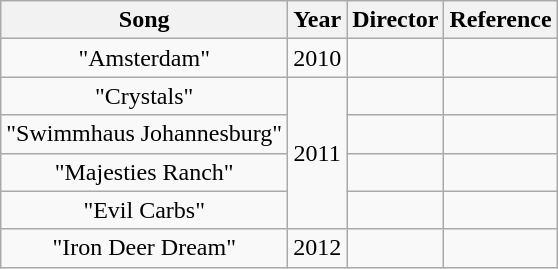<table class="wikitable plainrowheaders" style="text-align:center;">
<tr>
<th>Song</th>
<th>Year</th>
<th>Director</th>
<th>Reference</th>
</tr>
<tr>
<td>"Amsterdam"</td>
<td>2010</td>
<td></td>
<td></td>
</tr>
<tr>
<td>"Crystals"</td>
<td rowspan="4">2011</td>
<td></td>
<td></td>
</tr>
<tr>
<td>"Swimmhaus Johannesburg"</td>
<td></td>
<td></td>
</tr>
<tr>
<td>"Majesties Ranch"</td>
<td></td>
<td></td>
</tr>
<tr>
<td>"Evil Carbs"</td>
<td></td>
<td></td>
</tr>
<tr>
<td>"Iron Deer Dream"</td>
<td>2012</td>
<td></td>
<td></td>
</tr>
</table>
